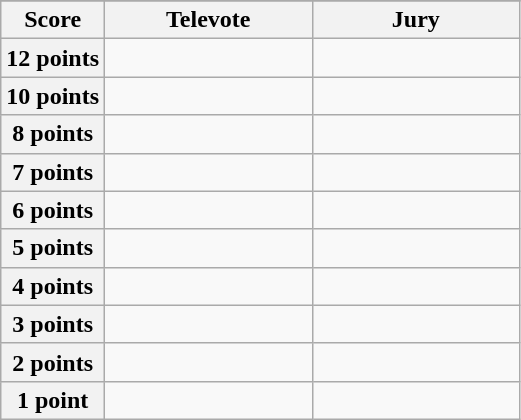<table class="wikitable">
<tr>
</tr>
<tr>
<th scope="col" width="20%">Score</th>
<th scope="col" width="40%">Televote</th>
<th scope="col" width="40%">Jury</th>
</tr>
<tr>
<th scope="row">12 points</th>
<td></td>
<td></td>
</tr>
<tr>
<th scope="row">10 points</th>
<td></td>
<td></td>
</tr>
<tr>
<th scope="row">8 points</th>
<td></td>
<td></td>
</tr>
<tr>
<th scope="row">7 points</th>
<td></td>
<td></td>
</tr>
<tr>
<th scope="row">6 points</th>
<td></td>
<td></td>
</tr>
<tr>
<th scope="row">5 points</th>
<td></td>
<td></td>
</tr>
<tr>
<th scope="row">4 points</th>
<td></td>
<td></td>
</tr>
<tr>
<th scope="row">3 points</th>
<td></td>
<td></td>
</tr>
<tr>
<th scope="row">2 points</th>
<td></td>
<td></td>
</tr>
<tr>
<th scope="row">1 point</th>
<td></td>
<td></td>
</tr>
</table>
